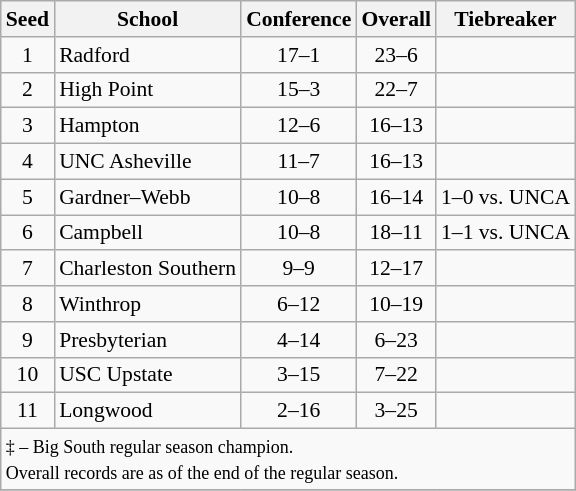<table class="wikitable" style="white-space:nowrap; font-size:90%;text-align:center">
<tr>
<th>Seed</th>
<th>School</th>
<th>Conference</th>
<th>Overall</th>
<th>Tiebreaker</th>
</tr>
<tr>
<td>1</td>
<td align=left>Radford</td>
<td>17–1</td>
<td>23–6</td>
<td></td>
</tr>
<tr>
<td>2</td>
<td align=left>High Point</td>
<td>15–3</td>
<td>22–7</td>
<td></td>
</tr>
<tr>
<td>3</td>
<td align=left>Hampton</td>
<td>12–6</td>
<td>16–13</td>
<td></td>
</tr>
<tr>
<td>4</td>
<td align=left>UNC Asheville</td>
<td>11–7</td>
<td>16–13</td>
<td></td>
</tr>
<tr>
<td>5</td>
<td align=left>Gardner–Webb</td>
<td>10–8</td>
<td>16–14</td>
<td>1–0 vs. UNCA</td>
</tr>
<tr>
<td>6</td>
<td align=left>Campbell</td>
<td>10–8</td>
<td>18–11</td>
<td>1–1 vs. UNCA</td>
</tr>
<tr>
<td>7</td>
<td align=left>Charleston Southern</td>
<td>9–9</td>
<td>12–17</td>
<td></td>
</tr>
<tr>
<td>8</td>
<td align=left>Winthrop</td>
<td>6–12</td>
<td>10–19</td>
<td></td>
</tr>
<tr>
<td>9</td>
<td align=left>Presbyterian</td>
<td>4–14</td>
<td>6–23</td>
<td></td>
</tr>
<tr>
<td>10</td>
<td align=left>USC Upstate</td>
<td>3–15</td>
<td>7–22</td>
<td></td>
</tr>
<tr>
<td>11</td>
<td align=left>Longwood</td>
<td>2–16</td>
<td>3–25</td>
<td></td>
</tr>
<tr>
<td colspan="5" align=left><small>‡ – Big South regular season champion.<br>Overall records are as of the end of the regular season.</small></td>
</tr>
<tr>
</tr>
</table>
